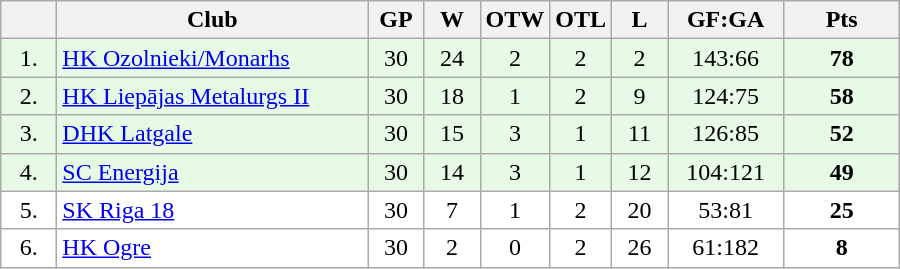<table class="wikitable">
<tr>
<th width="30"></th>
<th width="200">Club</th>
<th width="30">GP</th>
<th width="30">W</th>
<th width="30">OTW</th>
<th width="30">OTL</th>
<th width="30">L</th>
<th width="70">GF:GA</th>
<th width="70">Pts</th>
</tr>
<tr bgcolor="#e6fae6" align="center">
<td>1.</td>
<td align="left"> <a href='#'>HK Ozolnieki/Monarhs</a></td>
<td>30</td>
<td>24</td>
<td>2</td>
<td>2</td>
<td>2</td>
<td>143:66</td>
<td><strong>78</strong></td>
</tr>
<tr bgcolor="#e6fae6" align="center">
<td>2.</td>
<td align="left"> <a href='#'>HK Liepājas Metalurgs II</a></td>
<td>30</td>
<td>18</td>
<td>1</td>
<td>2</td>
<td>9</td>
<td>124:75</td>
<td><strong>58</strong></td>
</tr>
<tr bgcolor="#e6fae6" align="center">
<td>3.</td>
<td align="left"> <a href='#'>DHK Latgale</a></td>
<td>30</td>
<td>15</td>
<td>3</td>
<td>1</td>
<td>11</td>
<td>126:85</td>
<td><strong>52</strong></td>
</tr>
<tr bgcolor="#e6fae6" align="center">
<td>4.</td>
<td align="left"> <a href='#'>SC Energija</a></td>
<td>30</td>
<td>14</td>
<td>3</td>
<td>1</td>
<td>12</td>
<td>104:121</td>
<td><strong>49</strong></td>
</tr>
<tr bgcolor="#FFFFFF" align="center">
<td>5.</td>
<td align="left"> <a href='#'>SK Riga 18</a></td>
<td>30</td>
<td>7</td>
<td>1</td>
<td>2</td>
<td>20</td>
<td>53:81</td>
<td><strong>25</strong></td>
</tr>
<tr bgcolor="#FFFFFF" align="center">
<td>6.</td>
<td align="left"> <a href='#'>HK Ogre</a></td>
<td>30</td>
<td>2</td>
<td>0</td>
<td>2</td>
<td>26</td>
<td>61:182</td>
<td><strong>8</strong></td>
</tr>
</table>
